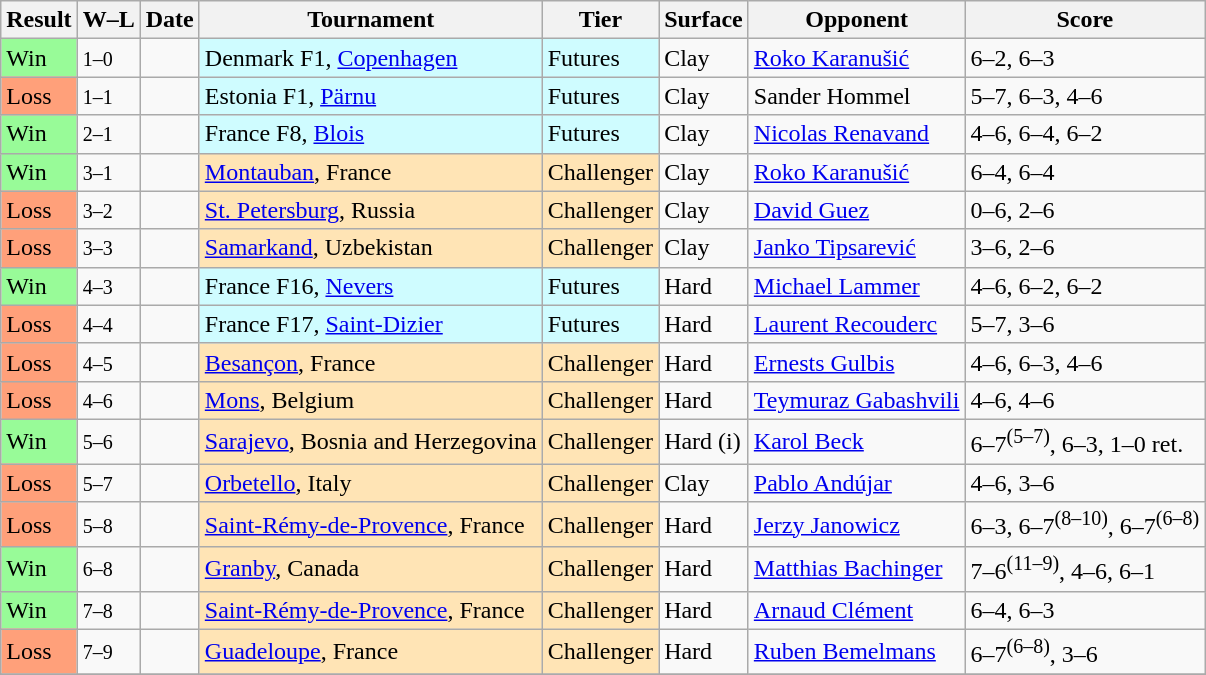<table class="sortable wikitable">
<tr>
<th>Result</th>
<th class="unsortable">W–L</th>
<th>Date</th>
<th>Tournament</th>
<th>Tier</th>
<th>Surface</th>
<th>Opponent</th>
<th class="unsortable">Score</th>
</tr>
<tr>
<td bgcolor=98FB98>Win</td>
<td><small>1–0</small></td>
<td></td>
<td style="background:#cffcff;">Denmark F1, <a href='#'>Copenhagen</a></td>
<td style="background:#cffcff;">Futures</td>
<td>Clay</td>
<td> <a href='#'>Roko Karanušić</a></td>
<td>6–2, 6–3</td>
</tr>
<tr>
<td bgcolor=FFA07A>Loss</td>
<td><small>1–1</small></td>
<td></td>
<td style="background:#cffcff;">Estonia F1, <a href='#'>Pärnu</a></td>
<td style="background:#cffcff;">Futures</td>
<td>Clay</td>
<td> Sander Hommel</td>
<td>5–7, 6–3, 4–6</td>
</tr>
<tr>
<td bgcolor=98FB98>Win</td>
<td><small>2–1</small></td>
<td></td>
<td style="background:#cffcff;">France F8, <a href='#'>Blois</a></td>
<td style="background:#cffcff;">Futures</td>
<td>Clay</td>
<td> <a href='#'>Nicolas Renavand</a></td>
<td>4–6, 6–4, 6–2</td>
</tr>
<tr>
<td bgcolor=98FB98>Win</td>
<td><small>3–1</small></td>
<td></td>
<td style="background:moccasin;"><a href='#'>Montauban</a>, France</td>
<td style="background:moccasin;">Challenger</td>
<td>Clay</td>
<td> <a href='#'>Roko Karanušić</a></td>
<td>6–4, 6–4</td>
</tr>
<tr>
<td bgcolor=FFA07A>Loss</td>
<td><small>3–2</small></td>
<td></td>
<td style="background:moccasin;"><a href='#'>St. Petersburg</a>, Russia</td>
<td style="background:moccasin;">Challenger</td>
<td>Clay</td>
<td> <a href='#'>David Guez</a></td>
<td>0–6, 2–6</td>
</tr>
<tr>
<td bgcolor=FFA07A>Loss</td>
<td><small>3–3</small></td>
<td></td>
<td style="background:moccasin;"><a href='#'>Samarkand</a>, Uzbekistan</td>
<td style="background:moccasin;">Challenger</td>
<td>Clay</td>
<td> <a href='#'>Janko Tipsarević</a></td>
<td>3–6, 2–6</td>
</tr>
<tr>
<td bgcolor=98FB98>Win</td>
<td><small>4–3</small></td>
<td></td>
<td style="background:#cffcff;">France F16, <a href='#'>Nevers</a></td>
<td style="background:#cffcff;">Futures</td>
<td>Hard</td>
<td> <a href='#'>Michael Lammer</a></td>
<td>4–6, 6–2, 6–2</td>
</tr>
<tr>
<td bgcolor=FFA07A>Loss</td>
<td><small>4–4</small></td>
<td></td>
<td style="background:#cffcff;">France F17, <a href='#'>Saint-Dizier</a></td>
<td style="background:#cffcff;">Futures</td>
<td>Hard</td>
<td> <a href='#'>Laurent Recouderc</a></td>
<td>5–7, 3–6</td>
</tr>
<tr>
<td bgcolor=FFA07A>Loss</td>
<td><small>4–5</small></td>
<td></td>
<td style="background:moccasin;"><a href='#'>Besançon</a>, France</td>
<td style="background:moccasin;">Challenger</td>
<td>Hard</td>
<td> <a href='#'>Ernests Gulbis</a></td>
<td>4–6, 6–3, 4–6</td>
</tr>
<tr>
<td bgcolor=FFA07A>Loss</td>
<td><small>4–6</small></td>
<td></td>
<td style="background:moccasin;"><a href='#'>Mons</a>, Belgium</td>
<td style="background:moccasin;">Challenger</td>
<td>Hard</td>
<td> <a href='#'>Teymuraz Gabashvili</a></td>
<td>4–6, 4–6</td>
</tr>
<tr>
<td bgcolor=98FB98>Win</td>
<td><small>5–6</small></td>
<td></td>
<td style="background:moccasin;"><a href='#'>Sarajevo</a>, Bosnia and Herzegovina</td>
<td style="background:moccasin;">Challenger</td>
<td>Hard (i)</td>
<td> <a href='#'>Karol Beck</a></td>
<td>6–7<sup>(5–7)</sup>, 6–3, 1–0 ret.</td>
</tr>
<tr>
<td bgcolor=FFA07A>Loss</td>
<td><small>5–7</small></td>
<td></td>
<td style="background:moccasin;"><a href='#'>Orbetello</a>, Italy</td>
<td style="background:moccasin;">Challenger</td>
<td>Clay</td>
<td> <a href='#'>Pablo Andújar</a></td>
<td>4–6, 3–6</td>
</tr>
<tr>
<td bgcolor=FFA07A>Loss</td>
<td><small>5–8</small></td>
<td></td>
<td style="background:moccasin;"><a href='#'>Saint-Rémy-de-Provence</a>, France</td>
<td style="background:moccasin;">Challenger</td>
<td>Hard</td>
<td> <a href='#'>Jerzy Janowicz</a></td>
<td>6–3, 6–7<sup>(8–10)</sup>, 6–7<sup>(6–8)</sup></td>
</tr>
<tr>
<td bgcolor=98FB98>Win</td>
<td><small>6–8</small></td>
<td></td>
<td style="background:moccasin;"><a href='#'>Granby</a>, Canada</td>
<td style="background:moccasin;">Challenger</td>
<td>Hard</td>
<td> <a href='#'>Matthias Bachinger</a></td>
<td>7–6<sup>(11–9)</sup>, 4–6, 6–1</td>
</tr>
<tr>
<td bgcolor=98FB98>Win</td>
<td><small>7–8</small></td>
<td></td>
<td style="background:moccasin;"><a href='#'>Saint-Rémy-de-Provence</a>, France</td>
<td style="background:moccasin;">Challenger</td>
<td>Hard</td>
<td> <a href='#'>Arnaud Clément</a></td>
<td>6–4, 6–3</td>
</tr>
<tr>
<td bgcolor=FFA07A>Loss</td>
<td><small>7–9</small></td>
<td></td>
<td style="background:moccasin;"><a href='#'>Guadeloupe</a>, France</td>
<td style="background:moccasin;">Challenger</td>
<td>Hard</td>
<td> <a href='#'>Ruben Bemelmans</a></td>
<td>6–7<sup>(6–8)</sup>, 3–6</td>
</tr>
<tr>
</tr>
</table>
